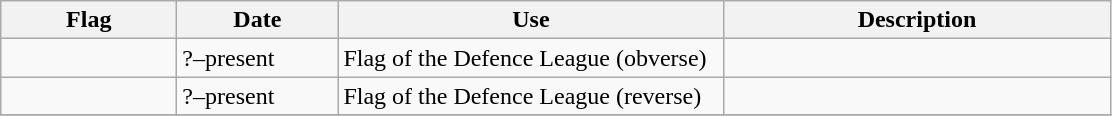<table class="wikitable">
<tr>
<th style="width:110px;">Flag</th>
<th style="width:100px;">Date</th>
<th style="width:250px;">Use</th>
<th style="width:250px;">Description</th>
</tr>
<tr>
<td></td>
<td>?–present</td>
<td>Flag of the Defence League (obverse)</td>
<td></td>
</tr>
<tr>
<td></td>
<td>?–present</td>
<td>Flag of the Defence League (reverse)</td>
<td></td>
</tr>
<tr>
</tr>
</table>
